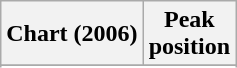<table class="wikitable plainrowheaders" style="text-align:center">
<tr>
<th scope="col">Chart (2006)</th>
<th scope="col">Peak<br> position</th>
</tr>
<tr>
</tr>
<tr>
</tr>
</table>
